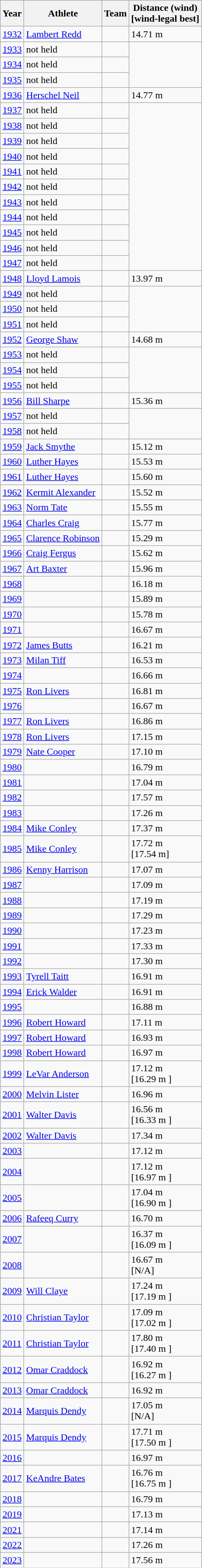<table class="wikitable sortable">
<tr>
<th>Year</th>
<th>Athlete</th>
<th>Team</th>
<th>Distance (wind)<br>[wind-legal best]</th>
</tr>
<tr>
<td><a href='#'>1932</a></td>
<td><a href='#'>Lambert Redd</a></td>
<td></td>
<td>14.71 m</td>
</tr>
<tr>
<td><a href='#'>1933</a></td>
<td>not held</td>
<td></td>
</tr>
<tr>
<td><a href='#'>1934</a></td>
<td>not held</td>
<td></td>
</tr>
<tr>
<td><a href='#'>1935</a></td>
<td>not held</td>
<td></td>
</tr>
<tr>
<td><a href='#'>1936</a></td>
<td><a href='#'>Herschel Neil</a></td>
<td></td>
<td>14.77 m</td>
</tr>
<tr>
<td><a href='#'>1937</a></td>
<td>not held</td>
<td></td>
</tr>
<tr>
<td><a href='#'>1938</a></td>
<td>not held</td>
<td></td>
</tr>
<tr>
<td><a href='#'>1939</a></td>
<td>not held</td>
<td></td>
</tr>
<tr>
<td><a href='#'>1940</a></td>
<td>not held</td>
<td></td>
</tr>
<tr>
<td><a href='#'>1941</a></td>
<td>not held</td>
<td></td>
</tr>
<tr>
<td><a href='#'>1942</a></td>
<td>not held</td>
<td></td>
</tr>
<tr>
<td><a href='#'>1943</a></td>
<td>not held</td>
<td></td>
</tr>
<tr>
<td><a href='#'>1944</a></td>
<td>not held</td>
<td></td>
</tr>
<tr>
<td><a href='#'>1945</a></td>
<td>not held</td>
<td></td>
</tr>
<tr>
<td><a href='#'>1946</a></td>
<td>not held</td>
<td></td>
</tr>
<tr>
<td><a href='#'>1947</a></td>
<td>not held</td>
<td></td>
</tr>
<tr>
<td><a href='#'>1948</a></td>
<td><a href='#'>Lloyd Lamois</a></td>
<td></td>
<td>13.97 m</td>
</tr>
<tr>
<td><a href='#'>1949</a></td>
<td>not held</td>
<td></td>
</tr>
<tr>
<td><a href='#'>1950</a></td>
<td>not held</td>
<td></td>
</tr>
<tr>
<td><a href='#'>1951</a></td>
<td>not held</td>
<td></td>
</tr>
<tr>
<td><a href='#'>1952</a></td>
<td><a href='#'>George Shaw</a></td>
<td></td>
<td>14.68 m</td>
</tr>
<tr>
<td><a href='#'>1953</a></td>
<td>not held</td>
<td></td>
</tr>
<tr>
<td><a href='#'>1954</a></td>
<td>not held</td>
<td></td>
</tr>
<tr>
<td><a href='#'>1955</a></td>
<td>not held</td>
<td></td>
</tr>
<tr>
<td><a href='#'>1956</a></td>
<td><a href='#'>Bill Sharpe</a></td>
<td></td>
<td>15.36 m</td>
</tr>
<tr>
<td><a href='#'>1957</a></td>
<td>not held</td>
<td></td>
</tr>
<tr>
<td><a href='#'>1958</a></td>
<td>not held</td>
<td></td>
</tr>
<tr>
<td><a href='#'>1959</a></td>
<td><a href='#'>Jack Smythe</a></td>
<td></td>
<td>15.12 m</td>
</tr>
<tr>
<td><a href='#'>1960</a></td>
<td><a href='#'>Luther Hayes</a></td>
<td></td>
<td>15.53 m</td>
</tr>
<tr>
<td><a href='#'>1961</a></td>
<td><a href='#'>Luther Hayes</a></td>
<td></td>
<td>15.60 m</td>
</tr>
<tr>
<td><a href='#'>1962</a></td>
<td><a href='#'>Kermit Alexander</a></td>
<td></td>
<td>15.52 m</td>
</tr>
<tr>
<td><a href='#'>1963</a></td>
<td><a href='#'>Norm Tate</a></td>
<td></td>
<td>15.55 m </td>
</tr>
<tr>
<td><a href='#'>1964</a></td>
<td><a href='#'>Charles Craig</a></td>
<td></td>
<td>15.77 m </td>
</tr>
<tr>
<td><a href='#'>1965</a></td>
<td><a href='#'>Clarence Robinson</a></td>
<td></td>
<td>15.29 m</td>
</tr>
<tr>
<td><a href='#'>1966</a></td>
<td><a href='#'>Craig Fergus</a></td>
<td></td>
<td>15.62 m</td>
</tr>
<tr>
<td><a href='#'>1967</a></td>
<td><a href='#'>Art Baxter</a></td>
<td></td>
<td>15.96 m </td>
</tr>
<tr>
<td><a href='#'>1968</a></td>
<td></td>
<td></td>
<td>16.18 m</td>
</tr>
<tr>
<td><a href='#'>1969</a></td>
<td></td>
<td></td>
<td>15.89 m</td>
</tr>
<tr>
<td><a href='#'>1970</a></td>
<td></td>
<td></td>
<td>15.78 m</td>
</tr>
<tr>
<td><a href='#'>1971</a></td>
<td></td>
<td></td>
<td>16.67 m </td>
</tr>
<tr>
<td><a href='#'>1972</a></td>
<td><a href='#'>James Butts</a></td>
<td></td>
<td>16.21 m </td>
</tr>
<tr>
<td><a href='#'>1973</a></td>
<td><a href='#'>Milan Tiff</a></td>
<td></td>
<td>16.53 m</td>
</tr>
<tr>
<td><a href='#'>1974</a></td>
<td></td>
<td></td>
<td>16.66 m</td>
</tr>
<tr>
<td><a href='#'>1975</a></td>
<td><a href='#'>Ron Livers</a></td>
<td></td>
<td>16.81 m  </td>
</tr>
<tr>
<td><a href='#'>1976</a></td>
<td></td>
<td></td>
<td>16.67 m </td>
</tr>
<tr>
<td><a href='#'>1977</a></td>
<td><a href='#'>Ron Livers</a></td>
<td></td>
<td>16.86 m</td>
</tr>
<tr>
<td><a href='#'>1978</a></td>
<td><a href='#'>Ron Livers</a></td>
<td></td>
<td>17.15 m</td>
</tr>
<tr>
<td><a href='#'>1979</a></td>
<td><a href='#'>Nate Cooper</a></td>
<td></td>
<td>17.10 m</td>
</tr>
<tr>
<td><a href='#'>1980</a></td>
<td></td>
<td></td>
<td>16.79 m</td>
</tr>
<tr>
<td><a href='#'>1981</a></td>
<td></td>
<td></td>
<td>17.04 m</td>
</tr>
<tr>
<td><a href='#'>1982</a></td>
<td></td>
<td></td>
<td>17.57 m  </td>
</tr>
<tr>
<td><a href='#'>1983</a></td>
<td></td>
<td></td>
<td>17.26 m</td>
</tr>
<tr>
<td><a href='#'>1984</a></td>
<td><a href='#'>Mike Conley</a></td>
<td></td>
<td>17.37 m</td>
</tr>
<tr>
<td><a href='#'>1985</a></td>
<td><a href='#'>Mike Conley</a></td>
<td></td>
<td>17.72 m  <br>[17.54 m]</td>
</tr>
<tr>
<td><a href='#'>1986</a></td>
<td><a href='#'>Kenny Harrison</a></td>
<td></td>
<td>17.07 m</td>
</tr>
<tr>
<td><a href='#'>1987</a></td>
<td></td>
<td></td>
<td>17.09 m</td>
</tr>
<tr>
<td><a href='#'>1988</a></td>
<td></td>
<td></td>
<td>17.19 m </td>
</tr>
<tr>
<td><a href='#'>1989</a></td>
<td></td>
<td></td>
<td>17.29 m </td>
</tr>
<tr>
<td><a href='#'>1990</a></td>
<td></td>
<td></td>
<td>17.23 m</td>
</tr>
<tr>
<td><a href='#'>1991</a></td>
<td></td>
<td></td>
<td>17.33 m </td>
</tr>
<tr>
<td><a href='#'>1992</a></td>
<td></td>
<td></td>
<td>17.30 m </td>
</tr>
<tr>
<td><a href='#'>1993</a></td>
<td><a href='#'>Tyrell Taitt</a></td>
<td></td>
<td>16.91 m </td>
</tr>
<tr>
<td><a href='#'>1994</a></td>
<td><a href='#'>Erick Walder</a></td>
<td></td>
<td>16.91 m </td>
</tr>
<tr>
<td><a href='#'>1995</a></td>
<td></td>
<td></td>
<td>16.88 m </td>
</tr>
<tr>
<td><a href='#'>1996</a></td>
<td><a href='#'>Robert Howard</a></td>
<td></td>
<td>17.11 m </td>
</tr>
<tr>
<td><a href='#'>1997</a></td>
<td><a href='#'>Robert Howard</a></td>
<td></td>
<td>16.93 m </td>
</tr>
<tr>
<td><a href='#'>1998</a></td>
<td><a href='#'>Robert Howard</a></td>
<td></td>
<td>16.97 m </td>
</tr>
<tr>
<td><a href='#'>1999</a></td>
<td><a href='#'>LeVar Anderson</a></td>
<td></td>
<td>17.12 m  <br>[16.29 m ]</td>
</tr>
<tr>
<td><a href='#'>2000</a></td>
<td><a href='#'>Melvin Lister</a></td>
<td></td>
<td>16.96 m </td>
</tr>
<tr>
<td><a href='#'>2001</a></td>
<td><a href='#'>Walter Davis</a></td>
<td></td>
<td>16.56 m  <br>[16.33 m ]</td>
</tr>
<tr>
<td><a href='#'>2002</a></td>
<td><a href='#'>Walter Davis</a></td>
<td></td>
<td>17.34 m </td>
</tr>
<tr>
<td><a href='#'>2003</a></td>
<td></td>
<td></td>
<td>17.12 m </td>
</tr>
<tr>
<td><a href='#'>2004</a></td>
<td></td>
<td></td>
<td>17.12 m  <br>[16.97 m ]</td>
</tr>
<tr>
<td><a href='#'>2005</a></td>
<td></td>
<td></td>
<td>17.04 m  <br>[16.90 m ]</td>
</tr>
<tr>
<td><a href='#'>2006</a></td>
<td><a href='#'>Rafeeq Curry</a></td>
<td></td>
<td>16.70 m </td>
</tr>
<tr>
<td><a href='#'>2007</a></td>
<td></td>
<td></td>
<td>16.37 m  <br>[16.09 m ]</td>
</tr>
<tr>
<td><a href='#'>2008</a></td>
<td></td>
<td></td>
<td>16.67 m  <br>[N/A]</td>
</tr>
<tr>
<td><a href='#'>2009</a></td>
<td><a href='#'>Will Claye</a></td>
<td></td>
<td>17.24 m  <br>[17.19 m ]</td>
</tr>
<tr>
<td><a href='#'>2010</a></td>
<td><a href='#'>Christian Taylor</a></td>
<td></td>
<td>17.09 m  <br>[17.02 m ]</td>
</tr>
<tr>
<td><a href='#'>2011</a></td>
<td><a href='#'>Christian Taylor</a></td>
<td></td>
<td>17.80 m  <br>[17.40 m ]</td>
</tr>
<tr>
<td><a href='#'>2012</a></td>
<td><a href='#'>Omar Craddock</a></td>
<td></td>
<td>16.92 m  <br>[16.27 m ]</td>
</tr>
<tr>
<td><a href='#'>2013</a></td>
<td><a href='#'>Omar Craddock</a></td>
<td></td>
<td>16.92 m </td>
</tr>
<tr>
<td><a href='#'>2014</a></td>
<td><a href='#'>Marquis Dendy</a></td>
<td></td>
<td>17.05 m  <br>[N/A]</td>
</tr>
<tr>
<td><a href='#'>2015</a></td>
<td><a href='#'>Marquis Dendy</a></td>
<td></td>
<td>17.71 m <br>[17.50 m ]</td>
</tr>
<tr>
<td><a href='#'>2016</a></td>
<td></td>
<td></td>
<td>16.97 m </td>
</tr>
<tr>
<td><a href='#'>2017</a></td>
<td><a href='#'>KeAndre Bates</a></td>
<td></td>
<td>16.76 m <br>[16.75 m ]</td>
</tr>
<tr>
<td><a href='#'>2018</a></td>
<td></td>
<td></td>
<td>16.79 m </td>
</tr>
<tr>
<td><a href='#'>2019</a></td>
<td></td>
<td></td>
<td>17.13 m </td>
</tr>
<tr>
<td><a href='#'>2021</a></td>
<td></td>
<td></td>
<td>17.14 m </td>
</tr>
<tr>
<td><a href='#'>2022</a></td>
<td></td>
<td></td>
<td>17.26 m </td>
</tr>
<tr>
<td><a href='#'>2023</a></td>
<td></td>
<td></td>
<td>17.56 m </td>
</tr>
</table>
